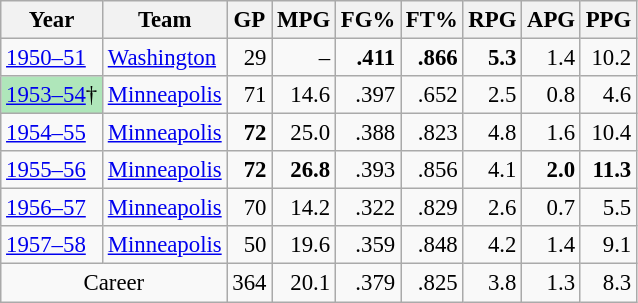<table class="wikitable sortable" style="font-size:95%; text-align:right;">
<tr>
<th>Year</th>
<th>Team</th>
<th>GP</th>
<th>MPG</th>
<th>FG%</th>
<th>FT%</th>
<th>RPG</th>
<th>APG</th>
<th>PPG</th>
</tr>
<tr>
<td style="text-align:left;"><a href='#'>1950–51</a></td>
<td style="text-align:left;"><a href='#'>Washington</a></td>
<td>29</td>
<td>–</td>
<td><strong>.411</strong></td>
<td><strong>.866</strong></td>
<td><strong>5.3</strong></td>
<td>1.4</td>
<td>10.2</td>
</tr>
<tr>
<td style="text-align:left;background:#afe6ba;"><a href='#'>1953–54</a>†</td>
<td style="text-align:left;"><a href='#'>Minneapolis</a></td>
<td>71</td>
<td>14.6</td>
<td>.397</td>
<td>.652</td>
<td>2.5</td>
<td>0.8</td>
<td>4.6</td>
</tr>
<tr>
<td style="text-align:left;"><a href='#'>1954–55</a></td>
<td style="text-align:left;"><a href='#'>Minneapolis</a></td>
<td><strong>72</strong></td>
<td>25.0</td>
<td>.388</td>
<td>.823</td>
<td>4.8</td>
<td>1.6</td>
<td>10.4</td>
</tr>
<tr>
<td style="text-align:left;"><a href='#'>1955–56</a></td>
<td style="text-align:left;"><a href='#'>Minneapolis</a></td>
<td><strong>72</strong></td>
<td><strong>26.8</strong></td>
<td>.393</td>
<td>.856</td>
<td>4.1</td>
<td><strong>2.0</strong></td>
<td><strong>11.3</strong></td>
</tr>
<tr>
<td style="text-align:left;"><a href='#'>1956–57</a></td>
<td style="text-align:left;"><a href='#'>Minneapolis</a></td>
<td>70</td>
<td>14.2</td>
<td>.322</td>
<td>.829</td>
<td>2.6</td>
<td>0.7</td>
<td>5.5</td>
</tr>
<tr>
<td style="text-align:left;"><a href='#'>1957–58</a></td>
<td style="text-align:left;"><a href='#'>Minneapolis</a></td>
<td>50</td>
<td>19.6</td>
<td>.359</td>
<td>.848</td>
<td>4.2</td>
<td>1.4</td>
<td>9.1</td>
</tr>
<tr>
<td colspan="2" style="text-align:center;">Career</td>
<td>364</td>
<td>20.1</td>
<td>.379</td>
<td>.825</td>
<td>3.8</td>
<td>1.3</td>
<td>8.3</td>
</tr>
</table>
